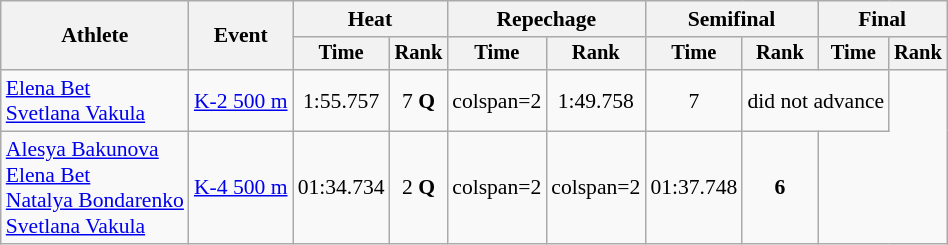<table class=wikitable style="font-size:90%; text-align:center">
<tr>
<th rowspan=2>Athlete</th>
<th rowspan=2>Event</th>
<th colspan=2>Heat</th>
<th colspan=2>Repechage</th>
<th colspan=2>Semifinal</th>
<th colspan=2>Final</th>
</tr>
<tr style=font-size:95%>
<th>Time</th>
<th>Rank</th>
<th>Time</th>
<th>Rank</th>
<th>Time</th>
<th>Rank</th>
<th>Time</th>
<th>Rank</th>
</tr>
<tr>
<td align=left><a href='#'>Elena Bet</a><br><a href='#'>Svetlana Vakula</a></td>
<td align=left><a href='#'>K-2 500 m</a></td>
<td>1:55.757</td>
<td>7  <strong>Q</strong></td>
<td>colspan=2 </td>
<td>1:49.758</td>
<td>7</td>
<td colspan=2>did not advance</td>
</tr>
<tr>
<td align=left><a href='#'>Alesya Bakunova</a><br><a href='#'>Elena Bet</a><br><a href='#'>Natalya Bondarenko</a><br><a href='#'>Svetlana Vakula</a></td>
<td align=left><a href='#'>K-4 500 m</a></td>
<td>01:34.734</td>
<td>2 <strong>Q</strong></td>
<td>colspan=2 </td>
<td>colspan=2 </td>
<td>01:37.748</td>
<td><strong>6</strong></td>
</tr>
</table>
